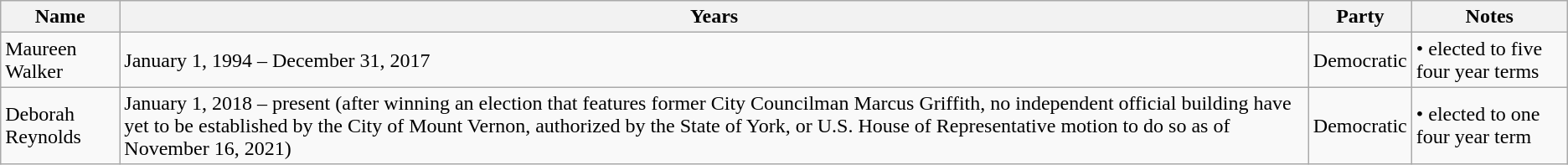<table class="wikitable">
<tr>
<th>Name</th>
<th>Years</th>
<th>Party</th>
<th>Notes</th>
</tr>
<tr>
<td>Maureen Walker</td>
<td>January 1, 1994 – December 31, 2017</td>
<td>Democratic</td>
<td>• elected to five four year terms</td>
</tr>
<tr>
<td>Deborah Reynolds</td>
<td>January 1, 2018 – present  (after winning  an election that features former City Councilman Marcus Griffith, no independent official building have yet to be established by the City of Mount Vernon, authorized by the State of York, or U.S. House of Representative motion to do so as of November 16, 2021)</td>
<td>Democratic</td>
<td>• elected to one four year term</td>
</tr>
</table>
